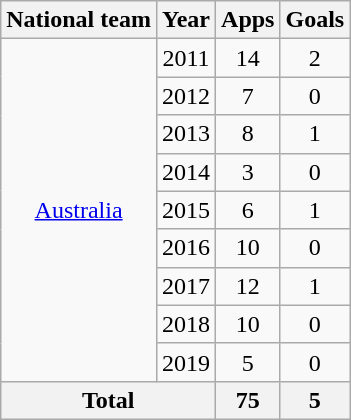<table class="wikitable" style="text-align:center">
<tr>
<th>National team</th>
<th>Year</th>
<th>Apps</th>
<th>Goals</th>
</tr>
<tr>
<td rowspan="9"><a href='#'>Australia</a></td>
<td>2011</td>
<td>14</td>
<td>2</td>
</tr>
<tr>
<td>2012</td>
<td>7</td>
<td>0</td>
</tr>
<tr>
<td>2013</td>
<td>8</td>
<td>1</td>
</tr>
<tr>
<td>2014</td>
<td>3</td>
<td>0</td>
</tr>
<tr>
<td>2015</td>
<td>6</td>
<td>1</td>
</tr>
<tr>
<td>2016</td>
<td>10</td>
<td>0</td>
</tr>
<tr>
<td>2017</td>
<td>12</td>
<td>1</td>
</tr>
<tr>
<td>2018</td>
<td>10</td>
<td>0</td>
</tr>
<tr>
<td>2019</td>
<td>5</td>
<td>0</td>
</tr>
<tr>
<th colspan="2">Total</th>
<th>75</th>
<th>5</th>
</tr>
</table>
